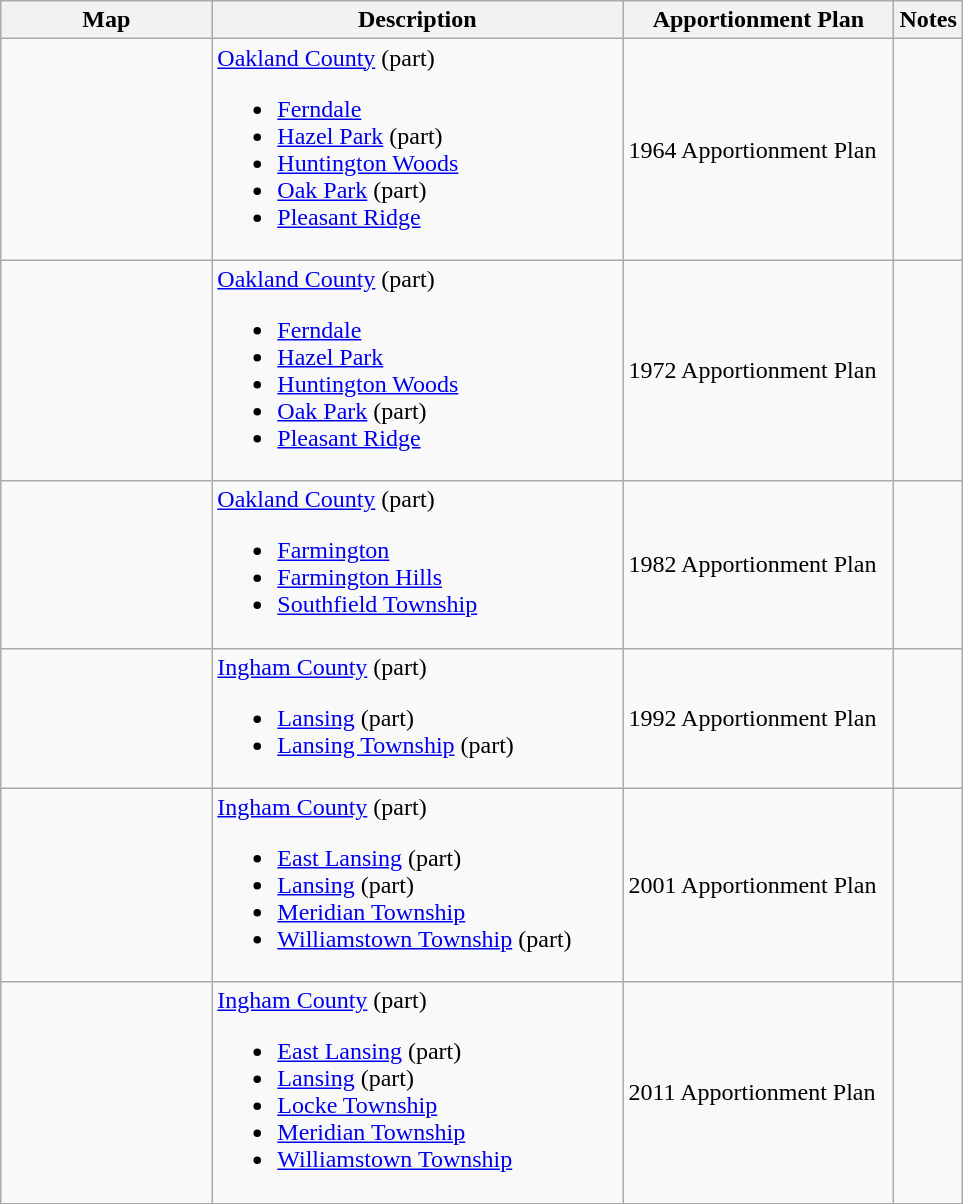<table class="wikitable sortable">
<tr>
<th style="width:100pt;">Map</th>
<th style="width:200pt;">Description</th>
<th style="width:130pt;">Apportionment Plan</th>
<th style="width:15pt;">Notes</th>
</tr>
<tr>
<td></td>
<td><a href='#'>Oakland County</a> (part)<br><ul><li><a href='#'>Ferndale</a></li><li><a href='#'>Hazel Park</a> (part)</li><li><a href='#'>Huntington Woods</a></li><li><a href='#'>Oak Park</a> (part)</li><li><a href='#'>Pleasant Ridge</a></li></ul></td>
<td>1964 Apportionment Plan</td>
<td></td>
</tr>
<tr>
<td></td>
<td><a href='#'>Oakland County</a> (part)<br><ul><li><a href='#'>Ferndale</a></li><li><a href='#'>Hazel Park</a></li><li><a href='#'>Huntington Woods</a></li><li><a href='#'>Oak Park</a> (part)</li><li><a href='#'>Pleasant Ridge</a></li></ul></td>
<td>1972 Apportionment Plan</td>
<td></td>
</tr>
<tr>
<td></td>
<td><a href='#'>Oakland County</a> (part)<br><ul><li><a href='#'>Farmington</a></li><li><a href='#'>Farmington Hills</a></li><li><a href='#'>Southfield Township</a></li></ul></td>
<td>1982 Apportionment Plan</td>
<td></td>
</tr>
<tr>
<td></td>
<td><a href='#'>Ingham County</a> (part)<br><ul><li><a href='#'>Lansing</a> (part)</li><li><a href='#'>Lansing Township</a> (part)</li></ul></td>
<td>1992 Apportionment Plan</td>
<td></td>
</tr>
<tr>
<td></td>
<td><a href='#'>Ingham County</a> (part)<br><ul><li><a href='#'>East Lansing</a> (part)</li><li><a href='#'>Lansing</a> (part)</li><li><a href='#'>Meridian Township</a></li><li><a href='#'>Williamstown Township</a> (part)</li></ul></td>
<td>2001 Apportionment Plan</td>
<td></td>
</tr>
<tr>
<td></td>
<td><a href='#'>Ingham County</a> (part)<br><ul><li><a href='#'>East Lansing</a> (part)</li><li><a href='#'>Lansing</a> (part)</li><li><a href='#'>Locke Township</a></li><li><a href='#'>Meridian Township</a></li><li><a href='#'>Williamstown Township</a></li></ul></td>
<td>2011 Apportionment Plan</td>
<td></td>
</tr>
<tr>
</tr>
</table>
